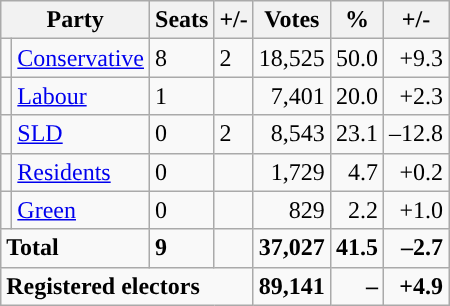<table class="wikitable sortable">
<tr>
<th colspan="2">Party</th>
<th>Seats</th>
<th>+/-</th>
<th>Votes</th>
<th>%</th>
<th>+/-</th>
</tr>
<tr>
<td style="background-color: "></td>
<td><a href='#'>Conservative</a></td>
<td>8</td>
<td> 2</td>
<td style="text-align:right;">18,525</td>
<td style="text-align:right;">50.0</td>
<td style="text-align:right;">+9.3</td>
</tr>
<tr>
<td style="background-color: "></td>
<td><a href='#'>Labour</a></td>
<td>1</td>
<td></td>
<td style="text-align:right;">7,401</td>
<td style="text-align:right;">20.0</td>
<td style="text-align:right;">+2.3</td>
</tr>
<tr>
<td style="background-color: "></td>
<td><a href='#'>SLD</a></td>
<td>0</td>
<td> 2</td>
<td style="text-align:right;">8,543</td>
<td style="text-align:right;">23.1</td>
<td style="text-align:right;">–12.8</td>
</tr>
<tr>
<td style="background-color: "></td>
<td><a href='#'>Residents</a></td>
<td>0</td>
<td></td>
<td style="text-align:right;">1,729</td>
<td style="text-align:right;">4.7</td>
<td style="text-align:right;">+0.2</td>
</tr>
<tr>
<td style="background-color: "></td>
<td><a href='#'>Green</a></td>
<td>0</td>
<td></td>
<td style="text-align:right;">829</td>
<td style="text-align:right;">2.2</td>
<td style="text-align:right;">+1.0</td>
</tr>
<tr>
<td colspan="2"><strong>Total</strong></td>
<td><strong>9</strong></td>
<td></td>
<td style="text-align:right;"><strong>37,027</strong></td>
<td style="text-align:right;"><strong>41.5</strong></td>
<td style="text-align:right;"><strong>–2.7</strong></td>
</tr>
<tr>
<td colspan="4"><strong>Registered electors</strong></td>
<td style="text-align:right;"><strong>89,141</strong></td>
<td style="text-align:right;"><strong>–</strong></td>
<td style="text-align:right;"><strong>+4.9</strong></td>
</tr>
</table>
